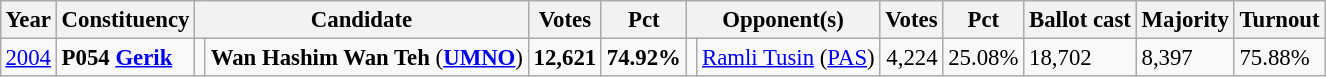<table class="wikitable" style="margin:0.5em ; font-size:95%">
<tr>
<th>Year</th>
<th>Constituency</th>
<th colspan=2>Candidate</th>
<th>Votes</th>
<th>Pct</th>
<th colspan=2>Opponent(s)</th>
<th>Votes</th>
<th>Pct</th>
<th>Ballot cast</th>
<th>Majority</th>
<th>Turnout</th>
</tr>
<tr>
<td><a href='#'>2004</a></td>
<td><strong>P054 <a href='#'>Gerik</a></strong></td>
<td></td>
<td><strong>Wan Hashim Wan Teh</strong> (<a href='#'><strong>UMNO</strong></a>)</td>
<td align=right><strong>12,621</strong></td>
<td><strong>74.92%</strong></td>
<td></td>
<td><a href='#'>Ramli Tusin</a> (<a href='#'>PAS</a>)</td>
<td align=right>4,224</td>
<td>25.08%</td>
<td>18,702</td>
<td>8,397</td>
<td>75.88%</td>
</tr>
</table>
